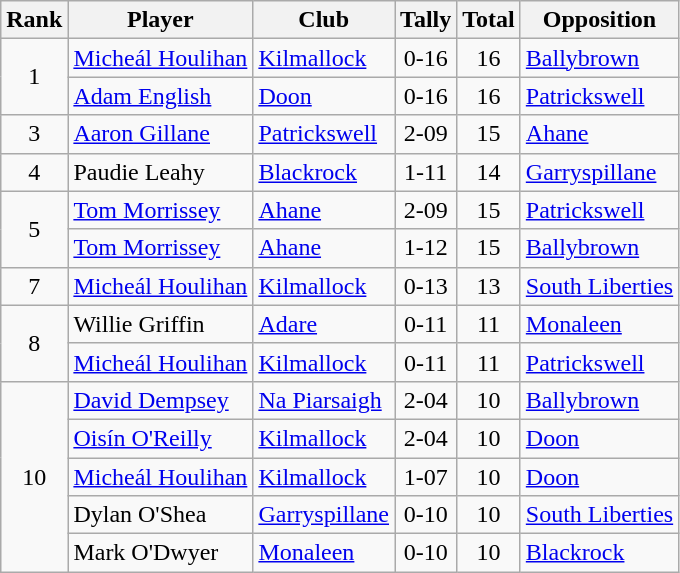<table class="wikitable">
<tr>
<th>Rank</th>
<th>Player</th>
<th>Club</th>
<th>Tally</th>
<th>Total</th>
<th>Opposition</th>
</tr>
<tr>
<td rowspan="2" style="text-align:center;">1</td>
<td><a href='#'>Micheál Houlihan</a></td>
<td><a href='#'>Kilmallock</a></td>
<td align=center>0-16</td>
<td align=center>16</td>
<td><a href='#'>Ballybrown</a></td>
</tr>
<tr>
<td><a href='#'>Adam English</a></td>
<td><a href='#'>Doon</a></td>
<td align=center>0-16</td>
<td align=center>16</td>
<td><a href='#'>Patrickswell</a></td>
</tr>
<tr>
<td rowspan="1" style="text-align:center;">3</td>
<td><a href='#'>Aaron Gillane</a></td>
<td><a href='#'>Patrickswell</a></td>
<td align=center>2-09</td>
<td align=center>15</td>
<td><a href='#'>Ahane</a></td>
</tr>
<tr>
<td rowspan="1" style="text-align:center;">4</td>
<td>Paudie Leahy</td>
<td><a href='#'>Blackrock</a></td>
<td align=center>1-11</td>
<td align=center>14</td>
<td><a href='#'>Garryspillane</a></td>
</tr>
<tr>
<td rowspan="2" style="text-align:center;">5</td>
<td><a href='#'>Tom Morrissey</a></td>
<td><a href='#'>Ahane</a></td>
<td align=center>2-09</td>
<td align=center>15</td>
<td><a href='#'>Patrickswell</a></td>
</tr>
<tr>
<td><a href='#'>Tom Morrissey</a></td>
<td><a href='#'>Ahane</a></td>
<td align=center>1-12</td>
<td align=center>15</td>
<td><a href='#'>Ballybrown</a></td>
</tr>
<tr>
<td rowspan="1" style="text-align:center;">7</td>
<td><a href='#'>Micheál Houlihan</a></td>
<td><a href='#'>Kilmallock</a></td>
<td align=center>0-13</td>
<td align=center>13</td>
<td><a href='#'>South Liberties</a></td>
</tr>
<tr>
<td rowspan="2" style="text-align:center;">8</td>
<td>Willie Griffin</td>
<td><a href='#'>Adare</a></td>
<td align=center>0-11</td>
<td align=center>11</td>
<td><a href='#'>Monaleen</a></td>
</tr>
<tr>
<td><a href='#'>Micheál Houlihan</a></td>
<td><a href='#'>Kilmallock</a></td>
<td align=center>0-11</td>
<td align=center>11</td>
<td><a href='#'>Patrickswell</a></td>
</tr>
<tr>
<td rowspan="5" style="text-align:center;">10</td>
<td><a href='#'>David Dempsey</a></td>
<td><a href='#'>Na Piarsaigh</a></td>
<td align=center>2-04</td>
<td align=center>10</td>
<td><a href='#'>Ballybrown</a></td>
</tr>
<tr>
<td><a href='#'>Oisín O'Reilly</a></td>
<td><a href='#'>Kilmallock</a></td>
<td align=center>2-04</td>
<td align=center>10</td>
<td><a href='#'>Doon</a></td>
</tr>
<tr>
<td><a href='#'>Micheál Houlihan</a></td>
<td><a href='#'>Kilmallock</a></td>
<td align=center>1-07</td>
<td align=center>10</td>
<td><a href='#'>Doon</a></td>
</tr>
<tr>
<td>Dylan O'Shea</td>
<td><a href='#'>Garryspillane</a></td>
<td align=center>0-10</td>
<td align=center>10</td>
<td><a href='#'>South Liberties</a></td>
</tr>
<tr>
<td>Mark O'Dwyer</td>
<td><a href='#'>Monaleen</a></td>
<td align=center>0-10</td>
<td align=center>10</td>
<td><a href='#'>Blackrock</a></td>
</tr>
</table>
